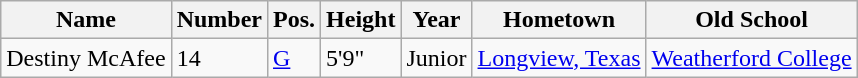<table class="wikitable sortable" border="1">
<tr>
<th>Name</th>
<th>Number</th>
<th>Pos.</th>
<th>Height</th>
<th>Year</th>
<th>Hometown</th>
<th>Old School</th>
</tr>
<tr>
<td>Destiny McAfee</td>
<td>14</td>
<td><a href='#'>G</a></td>
<td>5'9"</td>
<td>Junior</td>
<td><a href='#'>Longview, Texas</a></td>
<td><a href='#'>Weatherford College</a></td>
</tr>
</table>
